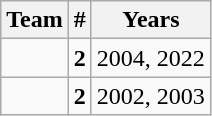<table class="wikitable" style="text-align:center;">
<tr>
<th>Team</th>
<th>#</th>
<th class="unsortable">Years</th>
</tr>
<tr>
<td style=><em><a href='#'></a></em></td>
<td><strong>2</strong></td>
<td align=left>2004, 2022</td>
</tr>
<tr>
<td style=><em></em></td>
<td><strong>2</strong></td>
<td align=left>2002, 2003</td>
</tr>
</table>
